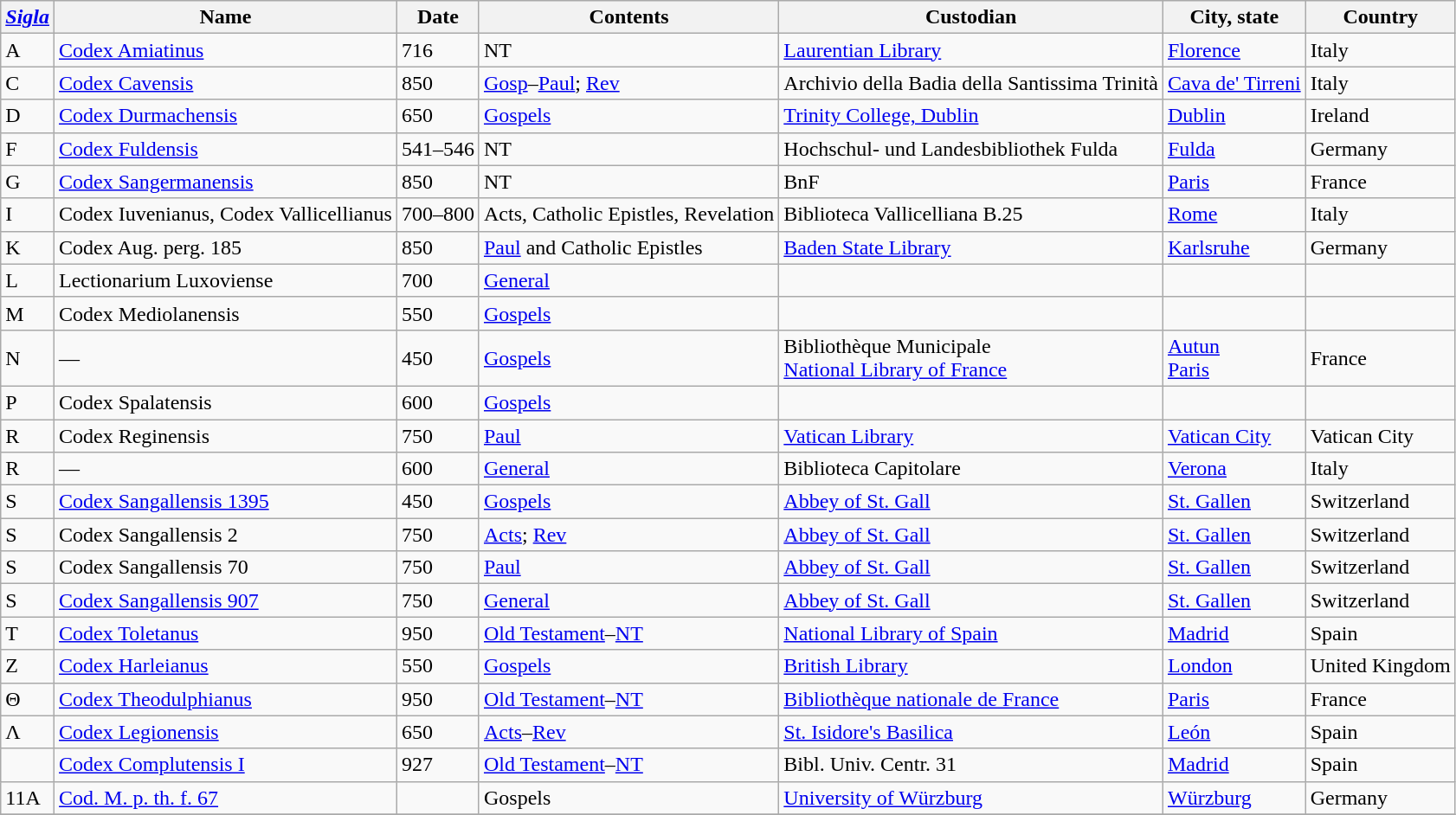<table class="wikitable sortable mw-collapsible">
<tr>
<th><a href='#'><em>Sigla</em></a></th>
<th>Name</th>
<th>Date</th>
<th>Contents</th>
<th>Custodian</th>
<th>City, state</th>
<th>Country</th>
</tr>
<tr>
<td>A</td>
<td><a href='#'>Codex Amiatinus</a></td>
<td>716</td>
<td>NT</td>
<td><a href='#'>Laurentian Library</a></td>
<td><a href='#'>Florence</a></td>
<td>Italy</td>
</tr>
<tr>
<td>C</td>
<td><a href='#'>Codex Cavensis</a></td>
<td>850</td>
<td><a href='#'>Gosp</a>–<a href='#'>Paul</a>; <a href='#'>Rev</a></td>
<td>Archivio della Badia della Santissima Trinità</td>
<td><a href='#'>Cava de' Tirreni</a></td>
<td>Italy</td>
</tr>
<tr>
<td>D</td>
<td><a href='#'>Codex Durmachensis</a></td>
<td>650</td>
<td><a href='#'>Gospels</a></td>
<td><a href='#'>Trinity College, Dublin</a></td>
<td><a href='#'>Dublin</a></td>
<td>Ireland</td>
</tr>
<tr>
<td>F</td>
<td><a href='#'>Codex Fuldensis</a></td>
<td>541–546</td>
<td>NT</td>
<td>Hochschul- und Landesbibliothek Fulda</td>
<td><a href='#'>Fulda</a></td>
<td>Germany</td>
</tr>
<tr>
<td>G</td>
<td><a href='#'>Codex Sangermanensis</a></td>
<td>850</td>
<td>NT</td>
<td>BnF</td>
<td><a href='#'>Paris</a></td>
<td>France</td>
</tr>
<tr>
<td>I</td>
<td>Codex Iuvenianus, Codex Vallicellianus</td>
<td>700–800</td>
<td>Acts, Catholic Epistles, Revelation</td>
<td>Biblioteca Vallicelliana B.25</td>
<td><a href='#'>Rome</a></td>
<td>Italy</td>
</tr>
<tr>
<td>K</td>
<td>Codex Aug. perg. 185</td>
<td>850</td>
<td><a href='#'>Paul</a> and Catholic Epistles</td>
<td><a href='#'>Baden State Library</a></td>
<td><a href='#'>Karlsruhe</a></td>
<td>Germany</td>
</tr>
<tr>
<td>L</td>
<td>Lectionarium Luxoviense</td>
<td>700</td>
<td><a href='#'>General</a></td>
<td></td>
<td></td>
<td></td>
</tr>
<tr>
<td>M</td>
<td>Codex Mediolanensis</td>
<td>550</td>
<td><a href='#'>Gospels</a></td>
<td></td>
<td></td>
<td></td>
</tr>
<tr>
<td>N</td>
<td>—</td>
<td>450</td>
<td><a href='#'>Gospels</a></td>
<td>Bibliothèque Municipale<br><a href='#'>National Library of France</a></td>
<td><a href='#'>Autun</a><br><a href='#'>Paris</a></td>
<td>France</td>
</tr>
<tr>
<td>P</td>
<td>Codex Spalatensis</td>
<td>600</td>
<td><a href='#'>Gospels</a></td>
<td></td>
<td></td>
<td></td>
</tr>
<tr>
<td>R</td>
<td>Codex Reginensis</td>
<td>750</td>
<td><a href='#'>Paul</a></td>
<td><a href='#'>Vatican Library</a></td>
<td><a href='#'>Vatican City</a></td>
<td>Vatican City</td>
</tr>
<tr>
<td>R</td>
<td>—</td>
<td>600</td>
<td><a href='#'>General</a></td>
<td>Biblioteca Capitolare</td>
<td><a href='#'>Verona</a></td>
<td>Italy</td>
</tr>
<tr>
<td>S</td>
<td><a href='#'>Codex Sangallensis 1395</a></td>
<td>450</td>
<td><a href='#'>Gospels</a></td>
<td><a href='#'>Abbey of St. Gall</a></td>
<td><a href='#'>St. Gallen</a></td>
<td>Switzerland</td>
</tr>
<tr>
<td>S</td>
<td>Codex Sangallensis 2</td>
<td>750</td>
<td><a href='#'>Acts</a>; <a href='#'>Rev</a></td>
<td><a href='#'>Abbey of St. Gall</a></td>
<td><a href='#'>St. Gallen</a></td>
<td>Switzerland</td>
</tr>
<tr>
<td>S</td>
<td>Codex Sangallensis 70</td>
<td>750</td>
<td><a href='#'>Paul</a></td>
<td><a href='#'>Abbey of St. Gall</a></td>
<td><a href='#'>St. Gallen</a></td>
<td>Switzerland</td>
</tr>
<tr>
<td>S</td>
<td><a href='#'>Codex Sangallensis 907</a></td>
<td>750</td>
<td><a href='#'>General</a></td>
<td><a href='#'>Abbey of St. Gall</a></td>
<td><a href='#'>St. Gallen</a></td>
<td>Switzerland</td>
</tr>
<tr>
<td>T</td>
<td><a href='#'>Codex Toletanus</a></td>
<td>950</td>
<td><a href='#'>Old Testament</a>–<a href='#'>NT</a></td>
<td><a href='#'>National Library of Spain</a></td>
<td><a href='#'>Madrid</a></td>
<td>Spain</td>
</tr>
<tr>
<td>Z</td>
<td><a href='#'>Codex Harleianus</a></td>
<td>550</td>
<td><a href='#'>Gospels</a></td>
<td><a href='#'>British Library</a></td>
<td><a href='#'>London</a></td>
<td>United Kingdom</td>
</tr>
<tr>
<td>Θ</td>
<td><a href='#'>Codex Theodulphianus</a></td>
<td>950</td>
<td><a href='#'>Old Testament</a>–<a href='#'>NT</a></td>
<td><a href='#'>Bibliothèque nationale de France</a></td>
<td><a href='#'>Paris</a></td>
<td>France</td>
</tr>
<tr>
<td>Λ</td>
<td><a href='#'>Codex Legionensis</a></td>
<td>650</td>
<td><a href='#'>Acts</a>–<a href='#'>Rev</a></td>
<td><a href='#'>St. Isidore's Basilica</a></td>
<td><a href='#'>León</a></td>
<td>Spain</td>
</tr>
<tr>
<td></td>
<td><a href='#'>Codex Complutensis I</a></td>
<td>927</td>
<td><a href='#'>Old Testament</a>–<a href='#'>NT</a></td>
<td>Bibl. Univ. Centr. 31</td>
<td><a href='#'>Madrid</a></td>
<td>Spain</td>
</tr>
<tr>
<td>11A</td>
<td><a href='#'>Cod. M. p. th. f. 67</a></td>
<td></td>
<td>Gospels</td>
<td><a href='#'>University of Würzburg</a></td>
<td><a href='#'>Würzburg</a></td>
<td>Germany</td>
</tr>
<tr>
</tr>
</table>
